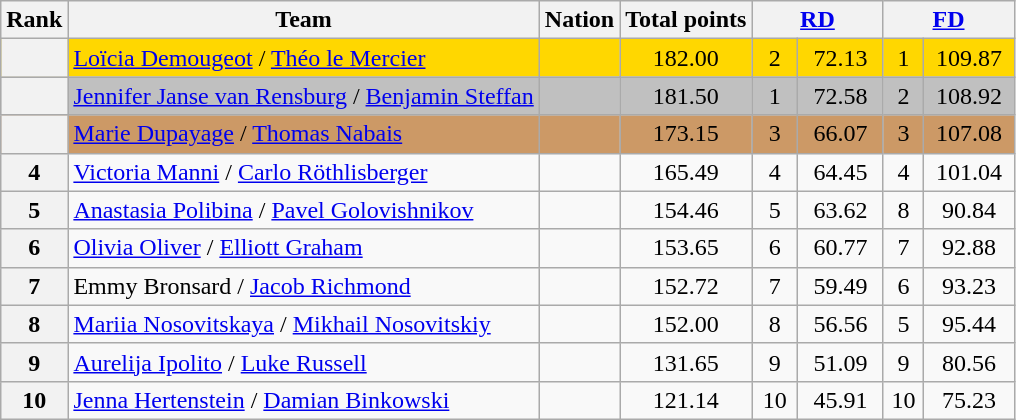<table class="wikitable sortable" style="text-align:left">
<tr>
<th scope="col">Rank</th>
<th scope="col">Team</th>
<th scope="col">Nation</th>
<th scope="col">Total points</th>
<th scope="col" colspan="2" width="80px"><a href='#'>RD</a></th>
<th scope="col" colspan="2" width="80px"><a href='#'>FD</a></th>
</tr>
<tr bgcolor="gold">
<th scope="row"></th>
<td><a href='#'>Loïcia Demougeot</a> / <a href='#'>Théo le Mercier</a></td>
<td></td>
<td align="center">182.00</td>
<td align="center">2</td>
<td align="center">72.13</td>
<td align="center">1</td>
<td align="center">109.87</td>
</tr>
<tr bgcolor="silver">
<th scope="row"></th>
<td><a href='#'>Jennifer Janse van Rensburg</a> / <a href='#'>Benjamin Steffan</a></td>
<td></td>
<td align="center">181.50</td>
<td align="center">1</td>
<td align="center">72.58</td>
<td align="center">2</td>
<td align="center">108.92</td>
</tr>
<tr bgcolor="cc9966">
<th scope="row"></th>
<td><a href='#'>Marie Dupayage</a> / <a href='#'>Thomas Nabais</a></td>
<td></td>
<td align="center">173.15</td>
<td align="center">3</td>
<td align="center">66.07</td>
<td align="center">3</td>
<td align="center">107.08</td>
</tr>
<tr>
<th scope="row">4</th>
<td><a href='#'>Victoria Manni</a> / <a href='#'>Carlo Röthlisberger</a></td>
<td></td>
<td align="center">165.49</td>
<td align="center">4</td>
<td align="center">64.45</td>
<td align="center">4</td>
<td align="center">101.04</td>
</tr>
<tr>
<th scope="row">5</th>
<td><a href='#'>Anastasia Polibina</a> / <a href='#'>Pavel Golovishnikov</a></td>
<td></td>
<td align="center">154.46</td>
<td align="center">5</td>
<td align="center">63.62</td>
<td align="center">8</td>
<td align="center">90.84</td>
</tr>
<tr>
<th scope="row">6</th>
<td><a href='#'>Olivia Oliver</a> / <a href='#'>Elliott Graham</a></td>
<td></td>
<td align="center">153.65</td>
<td align="center">6</td>
<td align="center">60.77</td>
<td align="center">7</td>
<td align="center">92.88</td>
</tr>
<tr>
<th scope="row">7</th>
<td>Emmy Bronsard / <a href='#'>Jacob Richmond</a></td>
<td></td>
<td align="center">152.72</td>
<td align="center">7</td>
<td align="center">59.49</td>
<td align="center">6</td>
<td align="center">93.23</td>
</tr>
<tr>
<th scope="row">8</th>
<td><a href='#'>Mariia Nosovitskaya</a> / <a href='#'>Mikhail Nosovitskiy</a></td>
<td></td>
<td align="center">152.00</td>
<td align="center">8</td>
<td align="center">56.56</td>
<td align="center">5</td>
<td align="center">95.44</td>
</tr>
<tr>
<th scope="row">9</th>
<td><a href='#'>Aurelija Ipolito</a> / <a href='#'>Luke Russell</a></td>
<td></td>
<td align="center">131.65</td>
<td align="center">9</td>
<td align="center">51.09</td>
<td align="center">9</td>
<td align="center">80.56</td>
</tr>
<tr>
<th scope="row">10</th>
<td><a href='#'>Jenna Hertenstein</a> / <a href='#'>Damian Binkowski</a></td>
<td></td>
<td align="center">121.14</td>
<td align="center">10</td>
<td align="center">45.91</td>
<td align="center">10</td>
<td align="center">75.23</td>
</tr>
</table>
